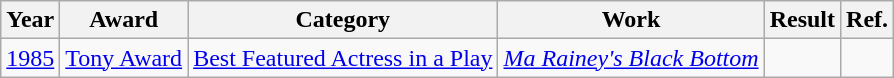<table class="wikitable">
<tr>
<th>Year</th>
<th>Award</th>
<th>Category</th>
<th>Work</th>
<th>Result</th>
<th>Ref.</th>
</tr>
<tr>
<td><a href='#'>1985</a></td>
<td><a href='#'>Tony Award</a></td>
<td><a href='#'>Best Featured Actress in a Play</a></td>
<td><em><a href='#'>Ma Rainey's Black Bottom</a></em></td>
<td></td>
<td align="center"></td>
</tr>
</table>
